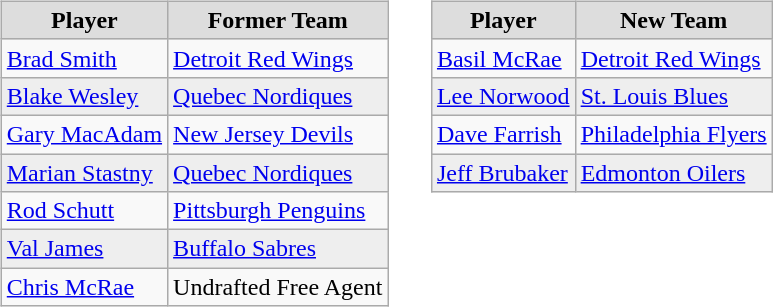<table cellspacing="10">
<tr>
<td valign="top"><br><table class="wikitable">
<tr align="center"  bgcolor="#dddddd">
<td><strong>Player</strong></td>
<td><strong>Former Team</strong></td>
</tr>
<tr>
<td><a href='#'>Brad Smith</a></td>
<td><a href='#'>Detroit Red Wings</a></td>
</tr>
<tr bgcolor="#eeeeee">
<td><a href='#'>Blake Wesley</a></td>
<td><a href='#'>Quebec Nordiques</a></td>
</tr>
<tr>
<td><a href='#'>Gary MacAdam</a></td>
<td><a href='#'>New Jersey Devils</a></td>
</tr>
<tr bgcolor="#eeeeee">
<td><a href='#'>Marian Stastny</a></td>
<td><a href='#'>Quebec Nordiques</a></td>
</tr>
<tr>
<td><a href='#'>Rod Schutt</a></td>
<td><a href='#'>Pittsburgh Penguins</a></td>
</tr>
<tr bgcolor="#eeeeee">
<td><a href='#'>Val James</a></td>
<td><a href='#'>Buffalo Sabres</a></td>
</tr>
<tr>
<td><a href='#'>Chris McRae</a></td>
<td>Undrafted Free Agent</td>
</tr>
</table>
</td>
<td valign="top"><br><table class="wikitable">
<tr align="center"  bgcolor="#dddddd">
<td><strong>Player</strong></td>
<td><strong>New Team</strong></td>
</tr>
<tr>
<td><a href='#'>Basil McRae</a></td>
<td><a href='#'>Detroit Red Wings</a></td>
</tr>
<tr bgcolor="#eeeeee">
<td><a href='#'>Lee Norwood</a></td>
<td><a href='#'>St. Louis Blues</a></td>
</tr>
<tr>
<td><a href='#'>Dave Farrish</a></td>
<td><a href='#'>Philadelphia Flyers</a></td>
</tr>
<tr bgcolor="#eeeeee">
<td><a href='#'>Jeff Brubaker</a></td>
<td><a href='#'>Edmonton Oilers</a></td>
</tr>
</table>
</td>
</tr>
</table>
